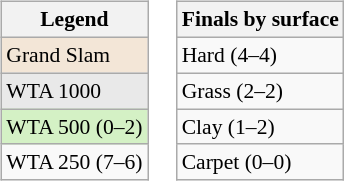<table>
<tr>
<td><br><table class="wikitable" style=font-size:90%>
<tr>
<th>Legend</th>
</tr>
<tr>
<td bgcolor="f3e6d7">Grand Slam</td>
</tr>
<tr>
<td bgcolor="e9e9e9">WTA 1000</td>
</tr>
<tr>
<td bgcolor="d4f1c5">WTA 500 (0–2)</td>
</tr>
<tr>
<td>WTA 250 (7–6)</td>
</tr>
</table>
</td>
<td><br><table class="wikitable" style=font-size:90%>
<tr>
<th>Finals by surface</th>
</tr>
<tr>
<td>Hard (4–4)</td>
</tr>
<tr>
<td>Grass (2–2)</td>
</tr>
<tr>
<td>Clay (1–2)</td>
</tr>
<tr>
<td>Carpet (0–0)</td>
</tr>
</table>
</td>
</tr>
</table>
